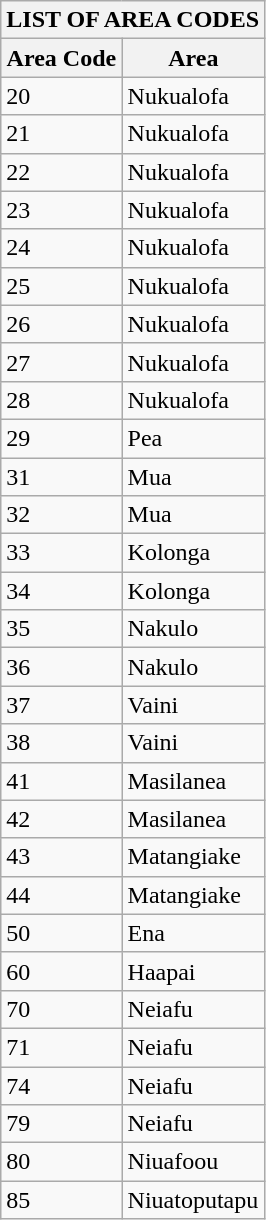<table class="wikitable" border=1>
<tr>
<th colspan="2">LIST OF AREA CODES</th>
</tr>
<tr>
<th>Area Code</th>
<th>Area</th>
</tr>
<tr>
<td>20</td>
<td>Nukualofa</td>
</tr>
<tr>
<td>21</td>
<td>Nukualofa</td>
</tr>
<tr>
<td>22</td>
<td>Nukualofa</td>
</tr>
<tr>
<td>23</td>
<td>Nukualofa</td>
</tr>
<tr>
<td>24</td>
<td>Nukualofa</td>
</tr>
<tr>
<td>25</td>
<td>Nukualofa</td>
</tr>
<tr>
<td>26</td>
<td>Nukualofa</td>
</tr>
<tr>
<td>27</td>
<td>Nukualofa</td>
</tr>
<tr>
<td>28</td>
<td>Nukualofa</td>
</tr>
<tr>
<td>29</td>
<td>Pea</td>
</tr>
<tr>
<td>31</td>
<td>Mua</td>
</tr>
<tr>
<td>32</td>
<td>Mua</td>
</tr>
<tr>
<td>33</td>
<td>Kolonga</td>
</tr>
<tr>
<td>34</td>
<td>Kolonga</td>
</tr>
<tr>
<td>35</td>
<td>Nakulo</td>
</tr>
<tr>
<td>36</td>
<td>Nakulo</td>
</tr>
<tr>
<td>37</td>
<td>Vaini</td>
</tr>
<tr>
<td>38</td>
<td>Vaini</td>
</tr>
<tr>
<td>41</td>
<td>Masilanea</td>
</tr>
<tr>
<td>42</td>
<td>Masilanea</td>
</tr>
<tr>
<td>43</td>
<td>Matangiake</td>
</tr>
<tr>
<td>44</td>
<td>Matangiake</td>
</tr>
<tr>
<td>50</td>
<td>Ena</td>
</tr>
<tr>
<td>60</td>
<td>Haapai</td>
</tr>
<tr>
<td>70</td>
<td>Neiafu</td>
</tr>
<tr>
<td>71</td>
<td>Neiafu</td>
</tr>
<tr>
<td>74</td>
<td>Neiafu</td>
</tr>
<tr>
<td>79</td>
<td>Neiafu</td>
</tr>
<tr>
<td>80</td>
<td>Niuafoou</td>
</tr>
<tr>
<td>85</td>
<td>Niuatoputapu</td>
</tr>
</table>
